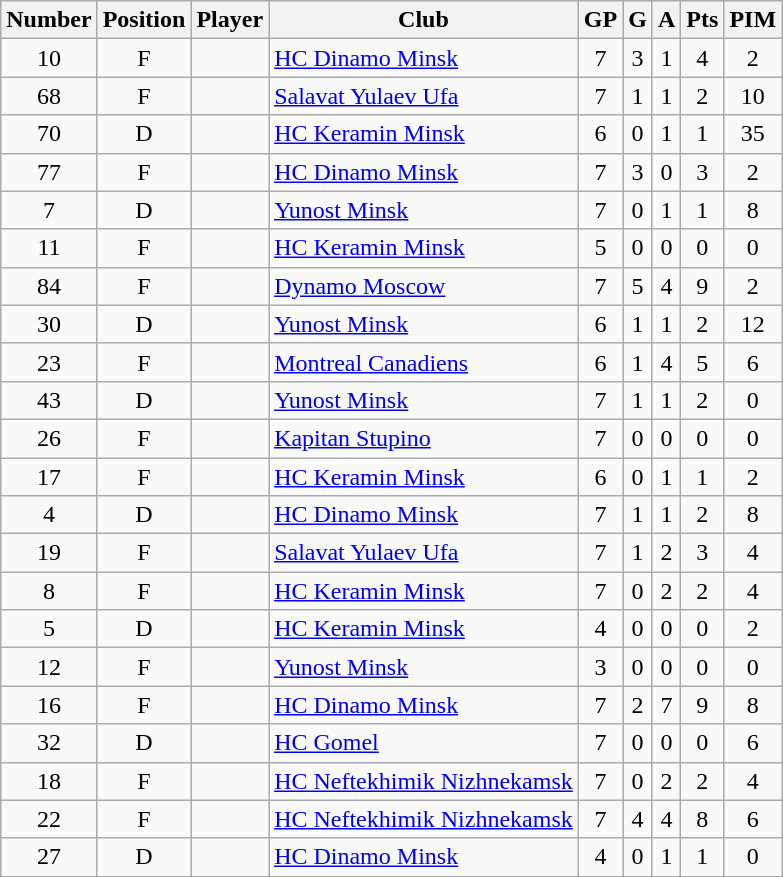<table class="wikitable sortable" style="text-align:center; padding:4px; border-spacing=0;">
<tr>
<th>Number</th>
<th>Position</th>
<th>Player</th>
<th>Club</th>
<th>GP</th>
<th>G</th>
<th>A</th>
<th>Pts</th>
<th>PIM</th>
</tr>
<tr>
<td>10</td>
<td>F</td>
<td align=left></td>
<td align=left><a href='#'>HC Dinamo Minsk</a></td>
<td>7</td>
<td>3</td>
<td>1</td>
<td>4</td>
<td>2</td>
</tr>
<tr>
<td>68</td>
<td>F</td>
<td align=left></td>
<td align=left><a href='#'>Salavat Yulaev Ufa</a></td>
<td>7</td>
<td>1</td>
<td>1</td>
<td>2</td>
<td>10</td>
</tr>
<tr>
<td>70</td>
<td>D</td>
<td align=left></td>
<td align=left><a href='#'>HC Keramin Minsk</a></td>
<td>6</td>
<td>0</td>
<td>1</td>
<td>1</td>
<td>35</td>
</tr>
<tr>
<td>77</td>
<td>F</td>
<td align=left></td>
<td align=left><a href='#'>HC Dinamo Minsk</a></td>
<td>7</td>
<td>3</td>
<td>0</td>
<td>3</td>
<td>2</td>
</tr>
<tr>
<td>7</td>
<td>D</td>
<td align=left></td>
<td align=left><a href='#'>Yunost Minsk</a></td>
<td>7</td>
<td>0</td>
<td>1</td>
<td>1</td>
<td>8</td>
</tr>
<tr>
<td>11</td>
<td>F</td>
<td align=left></td>
<td align=left><a href='#'>HC Keramin Minsk</a></td>
<td>5</td>
<td>0</td>
<td>0</td>
<td>0</td>
<td>0</td>
</tr>
<tr>
<td>84</td>
<td>F</td>
<td align=left></td>
<td align=left><a href='#'>Dynamo Moscow</a></td>
<td>7</td>
<td>5</td>
<td>4</td>
<td>9</td>
<td>2</td>
</tr>
<tr>
<td>30</td>
<td>D</td>
<td align=left></td>
<td align=left><a href='#'>Yunost Minsk</a></td>
<td>6</td>
<td>1</td>
<td>1</td>
<td>2</td>
<td>12</td>
</tr>
<tr>
<td>23</td>
<td>F</td>
<td align=left></td>
<td align=left><a href='#'>Montreal Canadiens</a></td>
<td>6</td>
<td>1</td>
<td>4</td>
<td>5</td>
<td>6</td>
</tr>
<tr>
<td>43</td>
<td>D</td>
<td align=left></td>
<td align=left><a href='#'>Yunost Minsk</a></td>
<td>7</td>
<td>1</td>
<td>1</td>
<td>2</td>
<td>0</td>
</tr>
<tr>
<td>26</td>
<td>F</td>
<td align=left></td>
<td align=left><a href='#'>Kapitan Stupino</a></td>
<td>7</td>
<td>0</td>
<td>0</td>
<td>0</td>
<td>0</td>
</tr>
<tr>
<td>17</td>
<td>F</td>
<td align=left></td>
<td align=left><a href='#'>HC Keramin Minsk</a></td>
<td>6</td>
<td>0</td>
<td>1</td>
<td>1</td>
<td>2</td>
</tr>
<tr>
<td>4</td>
<td>D</td>
<td align=left></td>
<td align=left><a href='#'>HC Dinamo Minsk</a></td>
<td>7</td>
<td>1</td>
<td>1</td>
<td>2</td>
<td>8</td>
</tr>
<tr>
<td>19</td>
<td>F</td>
<td align=left></td>
<td align=left><a href='#'>Salavat Yulaev Ufa</a></td>
<td>7</td>
<td>1</td>
<td>2</td>
<td>3</td>
<td>4</td>
</tr>
<tr>
<td>8</td>
<td>F</td>
<td align=left></td>
<td align=left><a href='#'>HC Keramin Minsk</a></td>
<td>7</td>
<td>0</td>
<td>2</td>
<td>2</td>
<td>4</td>
</tr>
<tr>
<td>5</td>
<td>D</td>
<td align=left></td>
<td align=left><a href='#'>HC Keramin Minsk</a></td>
<td>4</td>
<td>0</td>
<td>0</td>
<td>0</td>
<td>2</td>
</tr>
<tr>
<td>12</td>
<td>F</td>
<td align=left></td>
<td align=left><a href='#'>Yunost Minsk</a></td>
<td>3</td>
<td>0</td>
<td>0</td>
<td>0</td>
<td>0</td>
</tr>
<tr>
<td>16</td>
<td>F</td>
<td align=left></td>
<td align=left><a href='#'>HC Dinamo Minsk</a></td>
<td>7</td>
<td>2</td>
<td>7</td>
<td>9</td>
<td>8</td>
</tr>
<tr>
<td>32</td>
<td>D</td>
<td align=left></td>
<td align=left><a href='#'>HC Gomel</a></td>
<td>7</td>
<td>0</td>
<td>0</td>
<td>0</td>
<td>6</td>
</tr>
<tr>
<td>18</td>
<td>F</td>
<td align=left></td>
<td align=left><a href='#'>HC Neftekhimik Nizhnekamsk</a></td>
<td>7</td>
<td>0</td>
<td>2</td>
<td>2</td>
<td>4</td>
</tr>
<tr>
<td>22</td>
<td>F</td>
<td align=left></td>
<td align=left><a href='#'>HC Neftekhimik Nizhnekamsk</a></td>
<td>7</td>
<td>4</td>
<td>4</td>
<td>8</td>
<td>6</td>
</tr>
<tr>
<td>27</td>
<td>D</td>
<td align=left></td>
<td align=left><a href='#'>HC Dinamo Minsk</a></td>
<td>4</td>
<td>0</td>
<td>1</td>
<td>1</td>
<td>0</td>
</tr>
</table>
